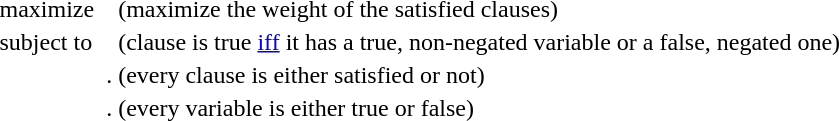<table>
<tr>
<td>maximize</td>
<td></td>
<td></td>
<td>(maximize the weight of the satisfied clauses)</td>
</tr>
<tr>
<td>subject to</td>
<td></td>
<td></td>
<td>(clause is true <a href='#'>iff</a> it has a true, non-negated variable or a false, negated one)</td>
</tr>
<tr>
<td></td>
<td></td>
<td>.</td>
<td>(every clause is either satisfied or not)</td>
</tr>
<tr>
<td></td>
<td></td>
<td>.</td>
<td>(every variable is either true or false)</td>
</tr>
</table>
